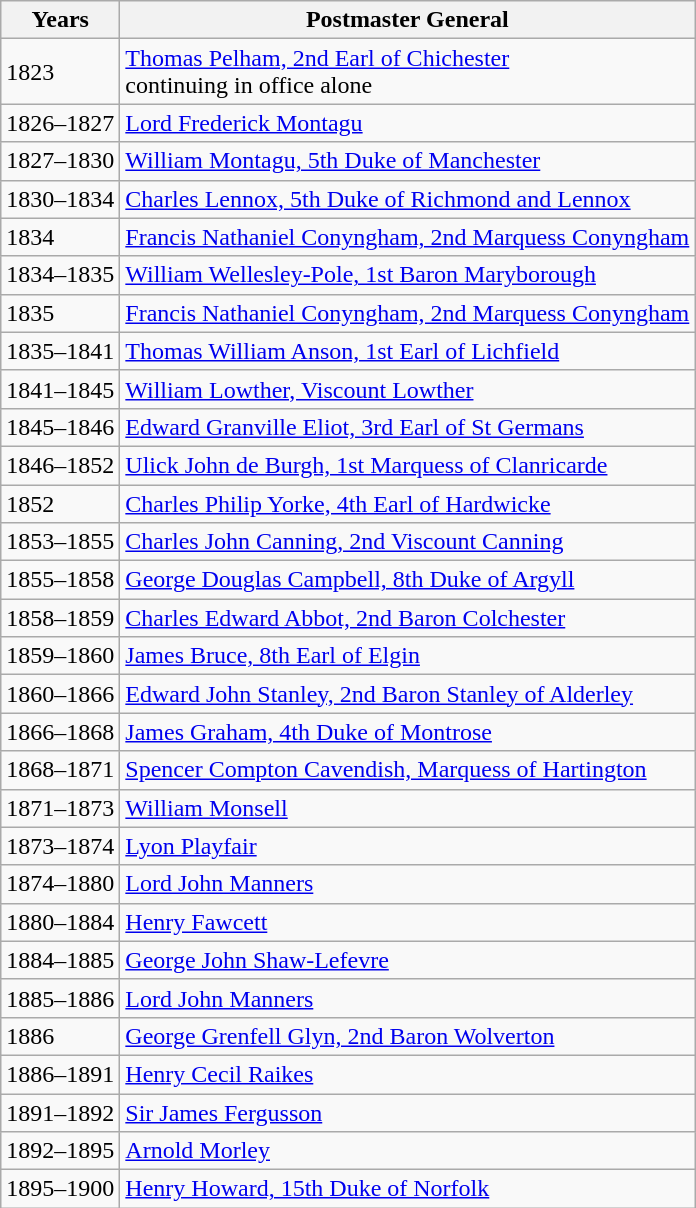<table class="wikitable">
<tr>
<th>Years</th>
<th>Postmaster General</th>
</tr>
<tr>
<td>1823</td>
<td><a href='#'>Thomas Pelham, 2nd Earl of Chichester</a> <br> continuing in office alone</td>
</tr>
<tr>
<td>1826–1827</td>
<td><a href='#'>Lord Frederick Montagu</a></td>
</tr>
<tr>
<td>1827–1830</td>
<td><a href='#'>William Montagu, 5th Duke of Manchester</a></td>
</tr>
<tr>
<td>1830–1834</td>
<td><a href='#'>Charles Lennox, 5th Duke of Richmond and Lennox</a></td>
</tr>
<tr>
<td>1834</td>
<td><a href='#'>Francis Nathaniel Conyngham, 2nd Marquess Conyngham</a></td>
</tr>
<tr>
<td>1834–1835</td>
<td><a href='#'>William Wellesley-Pole, 1st Baron Maryborough</a></td>
</tr>
<tr>
<td>1835</td>
<td><a href='#'>Francis Nathaniel Conyngham, 2nd Marquess Conyngham</a></td>
</tr>
<tr>
<td>1835–1841</td>
<td><a href='#'>Thomas William Anson, 1st Earl of Lichfield</a></td>
</tr>
<tr>
<td>1841–1845</td>
<td><a href='#'>William Lowther, Viscount Lowther</a></td>
</tr>
<tr>
<td>1845–1846</td>
<td><a href='#'>Edward Granville Eliot, 3rd Earl of St Germans</a></td>
</tr>
<tr>
<td>1846–1852</td>
<td><a href='#'>Ulick John de Burgh, 1st Marquess of Clanricarde</a></td>
</tr>
<tr>
<td>1852</td>
<td><a href='#'>Charles Philip Yorke, 4th Earl of Hardwicke</a></td>
</tr>
<tr>
<td>1853–1855</td>
<td><a href='#'>Charles John Canning, 2nd Viscount Canning</a></td>
</tr>
<tr>
<td>1855–1858</td>
<td><a href='#'>George Douglas Campbell, 8th Duke of Argyll</a></td>
</tr>
<tr>
<td>1858–1859</td>
<td><a href='#'>Charles Edward Abbot, 2nd Baron Colchester</a></td>
</tr>
<tr>
<td>1859–1860</td>
<td><a href='#'>James Bruce, 8th Earl of Elgin</a></td>
</tr>
<tr>
<td>1860–1866</td>
<td><a href='#'>Edward John Stanley, 2nd Baron Stanley of Alderley</a></td>
</tr>
<tr>
<td>1866–1868</td>
<td><a href='#'>James Graham, 4th Duke of Montrose</a></td>
</tr>
<tr>
<td>1868–1871</td>
<td><a href='#'>Spencer Compton Cavendish, Marquess of Hartington</a></td>
</tr>
<tr>
<td>1871–1873</td>
<td><a href='#'>William Monsell</a></td>
</tr>
<tr>
<td>1873–1874</td>
<td><a href='#'>Lyon Playfair</a></td>
</tr>
<tr>
<td>1874–1880</td>
<td><a href='#'>Lord John Manners</a></td>
</tr>
<tr>
<td>1880–1884</td>
<td><a href='#'>Henry Fawcett</a></td>
</tr>
<tr>
<td>1884–1885</td>
<td><a href='#'>George John Shaw-Lefevre</a></td>
</tr>
<tr>
<td>1885–1886</td>
<td><a href='#'>Lord John Manners</a></td>
</tr>
<tr>
<td>1886</td>
<td><a href='#'>George Grenfell Glyn, 2nd Baron Wolverton</a></td>
</tr>
<tr>
<td>1886–1891</td>
<td><a href='#'>Henry Cecil Raikes</a></td>
</tr>
<tr>
<td>1891–1892</td>
<td><a href='#'>Sir James Fergusson</a></td>
</tr>
<tr>
<td>1892–1895</td>
<td><a href='#'>Arnold Morley</a></td>
</tr>
<tr>
<td>1895–1900</td>
<td><a href='#'>Henry Howard, 15th Duke of Norfolk</a></td>
</tr>
</table>
